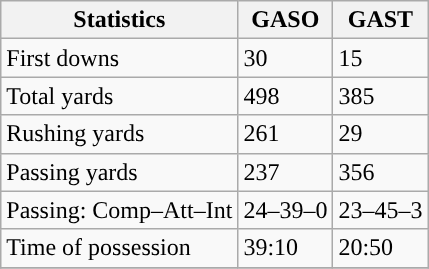<table class="wikitable" style="float: left;">
<tr>
<th>Statistics</th>
<th>GASO</th>
<th>GAST</th>
</tr>
<tr>
<td>First downs</td>
<td>30</td>
<td>15</td>
</tr>
<tr>
<td>Total yards</td>
<td>498</td>
<td>385</td>
</tr>
<tr>
<td>Rushing yards</td>
<td>261</td>
<td>29</td>
</tr>
<tr>
<td>Passing yards</td>
<td>237</td>
<td>356</td>
</tr>
<tr>
<td>Passing: Comp–Att–Int</td>
<td>24–39–0</td>
<td>23–45–3</td>
</tr>
<tr>
<td>Time of possession</td>
<td>39:10</td>
<td>20:50</td>
</tr>
<tr>
</tr>
</table>
